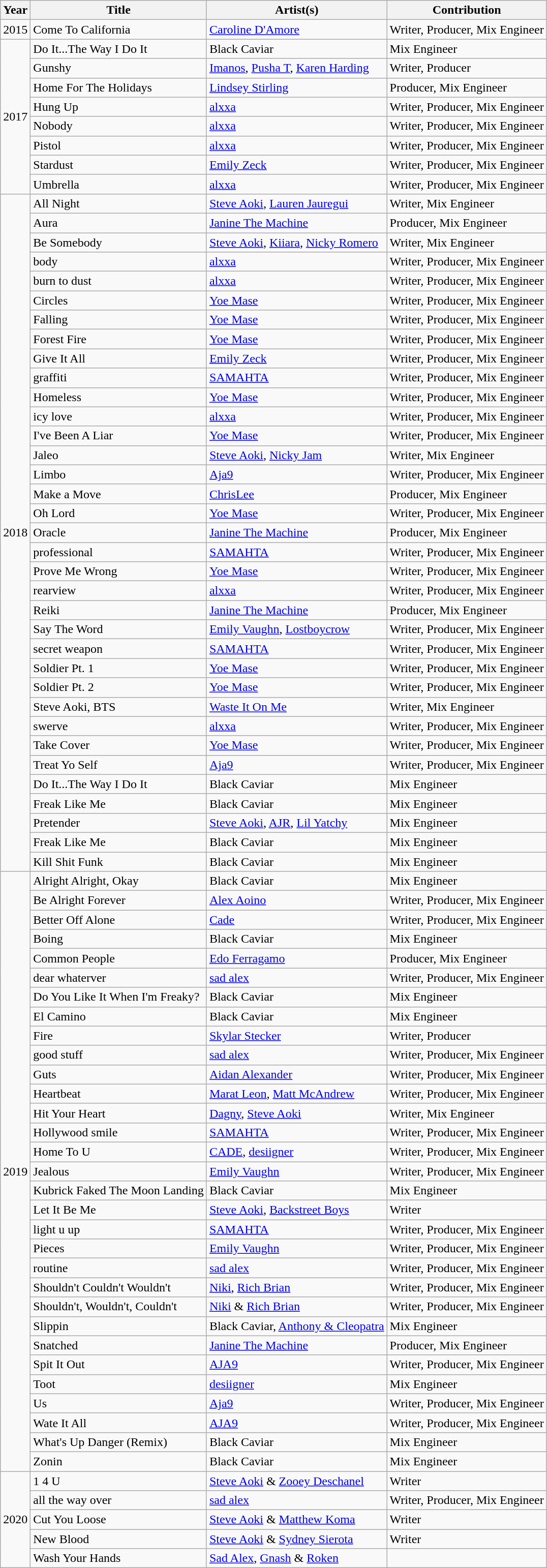<table class="wikitable sortable">
<tr>
<th>Year</th>
<th>Title</th>
<th>Artist(s)</th>
<th>Contribution</th>
</tr>
<tr>
<td>2015</td>
<td>Come To California</td>
<td><a href='#'>Caroline D'Amore</a></td>
<td>Writer, Producer, Mix Engineer</td>
</tr>
<tr>
<td rowspan="8">2017</td>
<td>Do It...The Way I Do It</td>
<td>Black Caviar</td>
<td>Mix Engineer</td>
</tr>
<tr>
<td>Gunshy</td>
<td><a href='#'>Imanos</a>, <a href='#'>Pusha T</a>, <a href='#'>Karen Harding</a></td>
<td>Writer, Producer</td>
</tr>
<tr>
<td>Home For The Holidays</td>
<td><a href='#'>Lindsey Stirling</a></td>
<td>Producer, Mix Engineer</td>
</tr>
<tr>
<td>Hung Up</td>
<td><a href='#'>alxxa</a></td>
<td>Writer, Producer, Mix Engineer</td>
</tr>
<tr>
<td>Nobody</td>
<td><a href='#'>alxxa</a></td>
<td>Writer, Producer, Mix Engineer</td>
</tr>
<tr>
<td>Pistol</td>
<td><a href='#'>alxxa</a></td>
<td>Writer, Producer, Mix Engineer</td>
</tr>
<tr>
<td>Stardust</td>
<td><a href='#'>Emily Zeck</a></td>
<td>Writer, Producer, Mix Engineer</td>
</tr>
<tr>
<td>Umbrella</td>
<td><a href='#'>alxxa</a></td>
<td>Writer, Producer, Mix Engineer</td>
</tr>
<tr>
<td rowspan="35">2018</td>
<td>All Night</td>
<td><a href='#'>Steve Aoki</a>, <a href='#'>Lauren Jauregui</a></td>
<td>Writer, Mix Engineer</td>
</tr>
<tr>
<td>Aura</td>
<td><a href='#'>Janine The Machine</a></td>
<td>Producer, Mix Engineer</td>
</tr>
<tr>
<td>Be Somebody</td>
<td><a href='#'>Steve Aoki</a>, <a href='#'>Kiiara</a>, <a href='#'>Nicky Romero</a></td>
<td>Writer, Mix Engineer</td>
</tr>
<tr>
<td>body</td>
<td><a href='#'>alxxa</a></td>
<td>Writer, Producer, Mix Engineer</td>
</tr>
<tr>
<td>burn to dust</td>
<td><a href='#'>alxxa</a></td>
<td>Writer, Producer, Mix Engineer</td>
</tr>
<tr>
<td>Circles</td>
<td><a href='#'>Yoe Mase</a></td>
<td>Writer, Producer, Mix Engineer</td>
</tr>
<tr>
<td>Falling</td>
<td><a href='#'>Yoe Mase</a></td>
<td>Writer, Producer, Mix Engineer</td>
</tr>
<tr>
<td>Forest Fire</td>
<td><a href='#'>Yoe Mase</a></td>
<td>Writer, Producer, Mix Engineer</td>
</tr>
<tr>
<td>Give It All</td>
<td><a href='#'>Emily Zeck</a></td>
<td>Writer, Producer, Mix Engineer</td>
</tr>
<tr>
<td>graffiti</td>
<td><a href='#'>SAMAHTA</a></td>
<td>Writer, Producer, Mix Engineer</td>
</tr>
<tr>
<td>Homeless</td>
<td><a href='#'>Yoe Mase</a></td>
<td>Writer, Producer, Mix Engineer</td>
</tr>
<tr>
<td>icy love</td>
<td><a href='#'>alxxa</a></td>
<td>Writer, Producer, Mix Engineer</td>
</tr>
<tr>
<td>I've Been A Liar</td>
<td><a href='#'>Yoe Mase</a></td>
<td>Writer, Producer, Mix Engineer</td>
</tr>
<tr>
<td>Jaleo</td>
<td><a href='#'>Steve Aoki</a>, <a href='#'>Nicky Jam</a></td>
<td>Writer, Mix Engineer</td>
</tr>
<tr>
<td>Limbo</td>
<td><a href='#'>Aja9</a></td>
<td>Writer, Producer, Mix Engineer</td>
</tr>
<tr>
<td>Make a Move</td>
<td><a href='#'>ChrisLee</a></td>
<td>Producer, Mix Engineer</td>
</tr>
<tr>
<td>Oh Lord</td>
<td><a href='#'>Yoe Mase</a></td>
<td>Writer, Producer, Mix Engineer</td>
</tr>
<tr>
<td>Oracle</td>
<td><a href='#'>Janine The Machine</a></td>
<td>Producer, Mix Engineer</td>
</tr>
<tr>
<td>professional</td>
<td><a href='#'>SAMAHTA</a></td>
<td>Writer, Producer, Mix Engineer</td>
</tr>
<tr>
<td>Prove Me Wrong</td>
<td><a href='#'>Yoe Mase</a></td>
<td>Writer, Producer, Mix Engineer</td>
</tr>
<tr>
<td>rearview</td>
<td><a href='#'>alxxa</a></td>
<td>Writer, Producer, Mix Engineer</td>
</tr>
<tr>
<td>Reiki</td>
<td><a href='#'>Janine The Machine</a></td>
<td>Producer, Mix Engineer</td>
</tr>
<tr>
<td>Say The Word</td>
<td><a href='#'>Emily Vaughn</a>, <a href='#'>Lostboycrow</a></td>
<td>Writer, Producer, Mix Engineer</td>
</tr>
<tr>
<td>secret weapon</td>
<td><a href='#'>SAMAHTA</a></td>
<td>Writer, Producer, Mix Engineer</td>
</tr>
<tr>
<td>Soldier Pt. 1</td>
<td><a href='#'>Yoe Mase</a></td>
<td>Writer, Producer, Mix Engineer</td>
</tr>
<tr>
<td>Soldier Pt. 2</td>
<td><a href='#'>Yoe Mase</a></td>
<td>Writer, Producer, Mix Engineer</td>
</tr>
<tr>
<td>Steve Aoki, BTS</td>
<td><a href='#'>Waste It On Me</a></td>
<td>Writer, Mix Engineer</td>
</tr>
<tr>
<td>swerve</td>
<td><a href='#'>alxxa</a></td>
<td>Writer, Producer, Mix Engineer</td>
</tr>
<tr>
<td>Take Cover</td>
<td><a href='#'>Yoe Mase</a></td>
<td>Writer, Producer, Mix Engineer</td>
</tr>
<tr>
<td>Treat Yo Self</td>
<td><a href='#'>Aja9</a></td>
<td>Writer, Producer, Mix Engineer</td>
</tr>
<tr>
<td>Do It...The Way I Do It</td>
<td>Black Caviar</td>
<td>Mix Engineer</td>
</tr>
<tr>
<td>Freak Like Me</td>
<td>Black Caviar</td>
<td>Mix Engineer</td>
</tr>
<tr>
<td>Pretender</td>
<td><a href='#'>Steve Aoki</a>, <a href='#'>AJR</a>, <a href='#'>Lil Yatchy</a></td>
<td>Mix Engineer</td>
</tr>
<tr>
<td>Freak Like Me</td>
<td>Black Caviar</td>
<td>Mix Engineer</td>
</tr>
<tr>
<td>Kill Shit Funk</td>
<td>Black Caviar</td>
<td>Mix Engineer</td>
</tr>
<tr>
<td rowspan="31">2019</td>
<td>Alright Alright, Okay</td>
<td>Black Caviar</td>
<td>Mix Engineer</td>
</tr>
<tr>
<td>Be Alright Forever</td>
<td><a href='#'>Alex Aoino</a></td>
<td>Writer, Producer, Mix Engineer</td>
</tr>
<tr>
<td>Better Off Alone</td>
<td><a href='#'>Cade</a></td>
<td>Writer, Producer, Mix Engineer</td>
</tr>
<tr>
<td>Boing</td>
<td>Black Caviar</td>
<td>Mix Engineer</td>
</tr>
<tr>
<td>Common People</td>
<td><a href='#'>Edo Ferragamo</a></td>
<td>Producer, Mix Engineer</td>
</tr>
<tr>
<td>dear whaterver</td>
<td><a href='#'>sad alex</a></td>
<td>Writer, Producer, Mix Engineer</td>
</tr>
<tr>
<td>Do You Like It When I'm Freaky?</td>
<td>Black Caviar</td>
<td>Mix Engineer</td>
</tr>
<tr>
<td>El Camino</td>
<td>Black Caviar</td>
<td>Mix Engineer</td>
</tr>
<tr>
<td>Fire</td>
<td><a href='#'>Skylar Stecker</a></td>
<td>Writer, Producer</td>
</tr>
<tr>
<td>good stuff</td>
<td><a href='#'>sad alex</a></td>
<td>Writer, Producer, Mix Engineer</td>
</tr>
<tr>
<td>Guts</td>
<td><a href='#'>Aidan Alexander</a></td>
<td>Writer, Producer, Mix Engineer</td>
</tr>
<tr>
<td>Heartbeat</td>
<td><a href='#'>Marat Leon</a>, <a href='#'>Matt McAndrew</a></td>
<td>Writer, Producer, Mix Engineer</td>
</tr>
<tr>
<td>Hit Your Heart</td>
<td><a href='#'>Dagny</a>, <a href='#'>Steve Aoki</a></td>
<td>Writer, Mix Engineer</td>
</tr>
<tr>
<td>Hollywood smile</td>
<td><a href='#'>SAMAHTA</a></td>
<td>Writer, Producer, Mix Engineer</td>
</tr>
<tr>
<td>Home To U</td>
<td><a href='#'>CADE</a>, <a href='#'>desiigner</a></td>
<td>Writer, Producer, Mix Engineer</td>
</tr>
<tr>
<td>Jealous</td>
<td><a href='#'>Emily Vaughn</a></td>
<td>Writer, Producer, Mix Engineer</td>
</tr>
<tr>
<td>Kubrick Faked The Moon Landing</td>
<td>Black Caviar</td>
<td>Mix Engineer</td>
</tr>
<tr>
<td>Let It Be Me</td>
<td><a href='#'>Steve Aoki</a>, <a href='#'>Backstreet Boys</a></td>
<td>Writer</td>
</tr>
<tr>
<td>light u up</td>
<td><a href='#'>SAMAHTA</a></td>
<td>Writer, Producer, Mix Engineer</td>
</tr>
<tr>
<td>Pieces</td>
<td><a href='#'>Emily Vaughn</a></td>
<td>Writer, Producer, Mix Engineer</td>
</tr>
<tr>
<td>routine</td>
<td><a href='#'>sad alex</a></td>
<td>Writer, Producer, Mix Engineer</td>
</tr>
<tr>
<td>Shouldn't Couldn't Wouldn't</td>
<td><a href='#'>Niki</a>, <a href='#'>Rich Brian</a></td>
<td>Writer, Producer, Mix Engineer</td>
</tr>
<tr>
<td>Shouldn't, Wouldn't, Couldn't</td>
<td><a href='#'>Niki</a> & <a href='#'>Rich Brian</a></td>
<td>Writer, Producer, Mix Engineer</td>
</tr>
<tr>
<td>Slippin</td>
<td>Black Caviar, <a href='#'>Anthony & Cleopatra</a></td>
<td>Mix Engineer</td>
</tr>
<tr>
<td>Snatched</td>
<td><a href='#'>Janine The Machine</a></td>
<td>Producer, Mix Engineer</td>
</tr>
<tr>
<td>Spit It Out</td>
<td><a href='#'>AJA9</a></td>
<td>Writer, Producer, Mix Engineer</td>
</tr>
<tr>
<td>Toot</td>
<td><a href='#'>desiigner</a></td>
<td>Mix Engineer</td>
</tr>
<tr>
<td>Us</td>
<td><a href='#'>Aja9</a></td>
<td>Writer, Producer, Mix Engineer</td>
</tr>
<tr>
<td>Wate It All</td>
<td><a href='#'>AJA9</a></td>
<td>Writer, Producer, Mix Engineer</td>
</tr>
<tr>
<td>What's Up Danger (Remix)</td>
<td>Black Caviar</td>
<td>Mix Engineer</td>
</tr>
<tr>
<td>Zonin</td>
<td>Black Caviar</td>
<td>Mix Engineer</td>
</tr>
<tr>
<td rowspan="5">2020</td>
<td>1 4 U</td>
<td><a href='#'>Steve Aoki</a> & <a href='#'>Zooey Deschanel</a></td>
<td>Writer</td>
</tr>
<tr>
<td>all the way over</td>
<td><a href='#'>sad alex</a></td>
<td>Writer, Producer, Mix Engineer</td>
</tr>
<tr>
<td>Cut You Loose</td>
<td><a href='#'>Steve Aoki</a> & <a href='#'>Matthew Koma</a></td>
<td>Writer</td>
</tr>
<tr>
<td>New Blood</td>
<td><a href='#'>Steve Aoki</a> & <a href='#'>Sydney Sierota</a></td>
<td>Writer</td>
</tr>
<tr>
<td>Wash Your Hands</td>
<td><a href='#'>Sad Alex</a>, <a href='#'>Gnash</a> & <a href='#'>Roken</a></td>
<td></td>
</tr>
</table>
